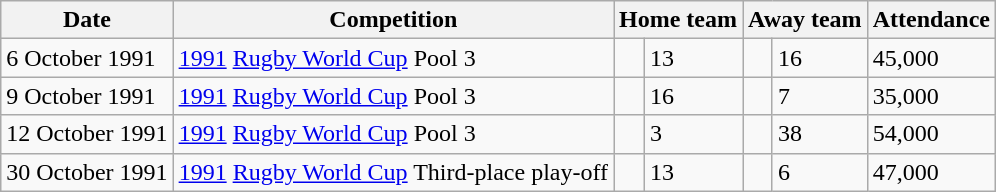<table class="wikitable">
<tr>
<th>Date</th>
<th>Competition</th>
<th colspan=2>Home team</th>
<th colspan=2>Away team</th>
<th>Attendance</th>
</tr>
<tr>
<td>6 October 1991</td>
<td><a href='#'>1991</a> <a href='#'>Rugby World Cup</a> Pool 3</td>
<td></td>
<td>13</td>
<td></td>
<td>16</td>
<td>45,000</td>
</tr>
<tr>
<td>9 October 1991</td>
<td><a href='#'>1991</a> <a href='#'>Rugby World Cup</a> Pool 3</td>
<td></td>
<td>16</td>
<td></td>
<td>7</td>
<td>35,000</td>
</tr>
<tr>
<td>12 October 1991</td>
<td><a href='#'>1991</a> <a href='#'>Rugby World Cup</a> Pool 3</td>
<td></td>
<td>3</td>
<td></td>
<td>38</td>
<td>54,000</td>
</tr>
<tr>
<td>30 October 1991</td>
<td><a href='#'>1991</a> <a href='#'>Rugby World Cup</a> Third-place play-off</td>
<td></td>
<td>13</td>
<td></td>
<td>6</td>
<td>47,000</td>
</tr>
</table>
